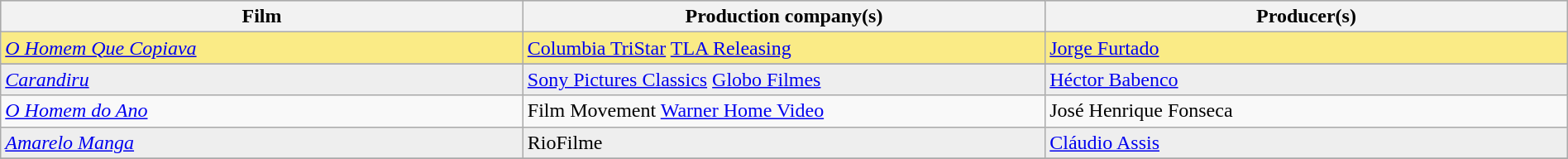<table class="wikitable" style="width:100%;">
<tr style="background:#bebebe">
<th style="width:33%;">Film</th>
<th style="width:33%;">Production company(s)</th>
<th style="width:33%;">Producer(s)</th>
</tr>
<tr style="background:#FAEB86">
<td><em><a href='#'>O Homem Que Copiava</a></em></td>
<td><a href='#'>Columbia TriStar</a> <a href='#'>TLA Releasing</a></td>
<td><a href='#'>Jorge Furtado</a></td>
</tr>
<tr>
</tr>
<tr style="background:#eee;">
<td><em><a href='#'>Carandiru</a> </em></td>
<td><a href='#'>Sony Pictures Classics</a> <a href='#'>Globo Filmes</a></td>
<td><a href='#'>Héctor Babenco</a></td>
</tr>
<tr>
<td><em><a href='#'>O Homem do Ano</a> </em></td>
<td>Film Movement <a href='#'>Warner Home Video</a></td>
<td>José Henrique Fonseca</td>
</tr>
<tr style="background:#eee;">
<td><em><a href='#'>Amarelo Manga</a> </em></td>
<td>RioFilme</td>
<td><a href='#'>Cláudio Assis</a></td>
</tr>
<tr>
</tr>
</table>
